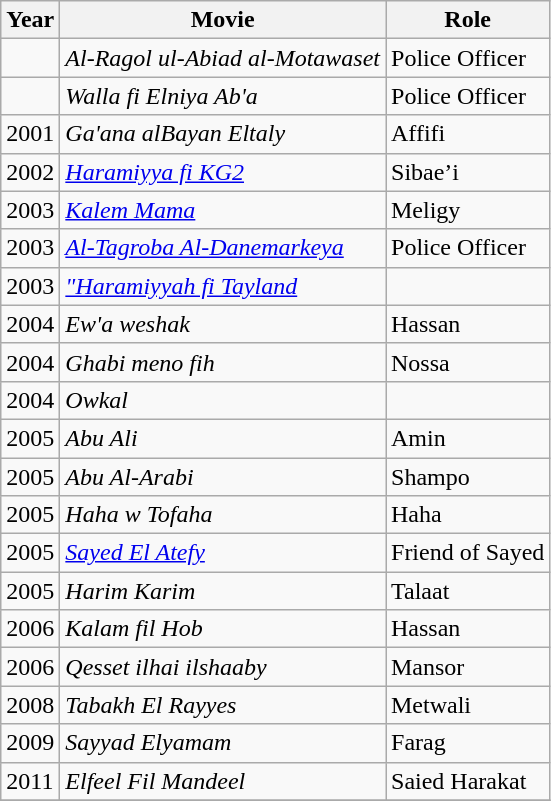<table class="wikitable">
<tr>
<th>Year</th>
<th>Movie</th>
<th>Role</th>
</tr>
<tr>
<td></td>
<td><em>Al-Ragol ul-Abiad al-Motawaset</em></td>
<td>Police Officer</td>
</tr>
<tr>
<td></td>
<td><em>Walla fi Elniya Ab'a</em></td>
<td>Police Officer</td>
</tr>
<tr>
<td>2001</td>
<td><em>Ga'ana alBayan Eltaly</em></td>
<td>Affifi</td>
</tr>
<tr>
<td>2002</td>
<td><em><a href='#'>Haramiyya fi KG2</a></em></td>
<td>Sibae’i</td>
</tr>
<tr>
<td>2003</td>
<td><em><a href='#'>Kalem Mama</a></em></td>
<td>Meligy</td>
</tr>
<tr>
<td>2003</td>
<td><em><a href='#'>Al-Tagroba Al-Danemarkeya</a></em></td>
<td>Police Officer</td>
</tr>
<tr>
<td>2003</td>
<td><em><a href='#'>"Haramiyyah fi Tayland</a></em></td>
<td></td>
</tr>
<tr>
<td>2004</td>
<td><em>Ew'a weshak</em></td>
<td>Hassan</td>
</tr>
<tr>
<td>2004</td>
<td><em>Ghabi meno fih</em></td>
<td>Nossa</td>
</tr>
<tr>
<td>2004</td>
<td><em>Owkal</em></td>
<td></td>
</tr>
<tr Melligy>
<td>2005</td>
<td><em>Abu Ali</em></td>
<td>Amin</td>
</tr>
<tr>
<td>2005</td>
<td><em>Abu Al-Arabi</em></td>
<td>Shampo</td>
</tr>
<tr>
<td>2005</td>
<td><em>Haha w Tofaha</em></td>
<td>Haha</td>
</tr>
<tr>
<td>2005</td>
<td><em><a href='#'>Sayed El Atefy</a></em></td>
<td>Friend of Sayed</td>
</tr>
<tr>
<td>2005</td>
<td><em>Harim Karim</em></td>
<td>Talaat</td>
</tr>
<tr>
<td>2006</td>
<td><em>Kalam fil Hob</em></td>
<td>Hassan</td>
</tr>
<tr>
<td>2006</td>
<td><em>Qesset ilhai ilshaaby</em></td>
<td>Mansor</td>
</tr>
<tr>
<td>2008</td>
<td><em>Tabakh El Rayyes</em></td>
<td>Metwali</td>
</tr>
<tr>
<td>2009</td>
<td><em>Sayyad Elyamam</em></td>
<td>Farag</td>
</tr>
<tr>
<td>2011</td>
<td><em>Elfeel Fil Mandeel</em></td>
<td>Saied Harakat</td>
</tr>
<tr>
</tr>
</table>
